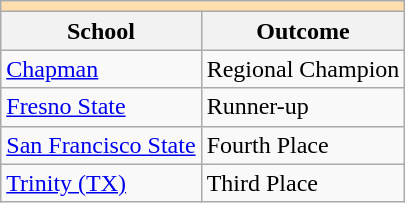<table class="wikitable" style="float:left; margin-right:1em;">
<tr>
<th colspan="3" style="background:#ffdead;"></th>
</tr>
<tr>
<th>School</th>
<th>Outcome</th>
</tr>
<tr>
<td><a href='#'>Chapman</a></td>
<td>Regional Champion</td>
</tr>
<tr>
<td><a href='#'>Fresno State</a></td>
<td>Runner-up</td>
</tr>
<tr>
<td><a href='#'>San Francisco State</a></td>
<td>Fourth Place</td>
</tr>
<tr>
<td><a href='#'>Trinity (TX)</a></td>
<td>Third Place</td>
</tr>
</table>
